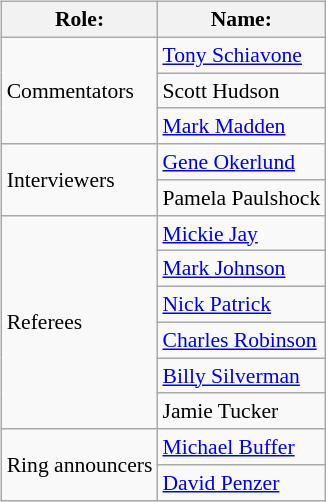<table class=wikitable style="font-size:90%; margin: 0.5em 0 0.5em 1em; float: right; clear: right;">
<tr>
<th>Role:</th>
<th>Name:</th>
</tr>
<tr>
<td rowspan=3>Commentators</td>
<td><a href='#'>Tony Schiavone</a></td>
</tr>
<tr>
<td>Scott Hudson</td>
</tr>
<tr>
<td><a href='#'>Mark Madden</a></td>
</tr>
<tr>
<td rowspan=2>Interviewers</td>
<td><a href='#'>Gene Okerlund</a></td>
</tr>
<tr>
<td>Pamela Paulshock</td>
</tr>
<tr>
<td rowspan=6>Referees</td>
<td><a href='#'>Mickie Jay</a></td>
</tr>
<tr>
<td><a href='#'>Mark Johnson</a></td>
</tr>
<tr>
<td><a href='#'>Nick Patrick</a></td>
</tr>
<tr>
<td><a href='#'>Charles Robinson</a></td>
</tr>
<tr>
<td><a href='#'>Billy Silverman</a></td>
</tr>
<tr>
<td>Jamie Tucker</td>
</tr>
<tr>
<td rowspan=2>Ring announcers</td>
<td><a href='#'>Michael Buffer</a></td>
</tr>
<tr>
<td><a href='#'>David Penzer</a></td>
</tr>
</table>
